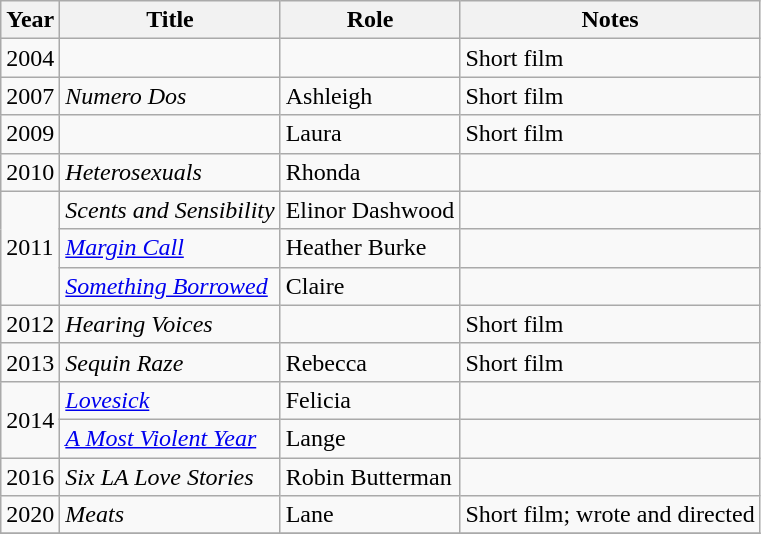<table class="wikitable sortable">
<tr>
<th>Year</th>
<th>Title</th>
<th>Role</th>
<th class="unsortable">Notes</th>
</tr>
<tr>
<td>2004</td>
<td><em></em></td>
<td></td>
<td>Short film</td>
</tr>
<tr>
<td>2007</td>
<td><em>Numero Dos</em></td>
<td>Ashleigh</td>
<td>Short film</td>
</tr>
<tr>
<td>2009</td>
<td><em></em></td>
<td>Laura</td>
<td>Short film</td>
</tr>
<tr>
<td>2010</td>
<td><em>Heterosexuals</em></td>
<td>Rhonda</td>
<td></td>
</tr>
<tr>
<td rowspan="3">2011</td>
<td><em>Scents and Sensibility</em></td>
<td>Elinor Dashwood</td>
<td></td>
</tr>
<tr>
<td><em><a href='#'>Margin Call</a></em></td>
<td>Heather Burke</td>
<td></td>
</tr>
<tr>
<td><em><a href='#'>Something Borrowed</a></em></td>
<td>Claire</td>
<td></td>
</tr>
<tr>
<td>2012</td>
<td><em>Hearing Voices</em></td>
<td></td>
<td>Short film</td>
</tr>
<tr>
<td>2013</td>
<td><em>Sequin Raze</em></td>
<td>Rebecca</td>
<td>Short film</td>
</tr>
<tr>
<td rowspan="2">2014</td>
<td><em><a href='#'>Lovesick</a></em></td>
<td>Felicia</td>
<td></td>
</tr>
<tr>
<td><em><a href='#'>A Most Violent Year</a></em></td>
<td>Lange</td>
<td></td>
</tr>
<tr>
<td>2016</td>
<td><em>Six LA Love Stories</em></td>
<td>Robin Butterman</td>
<td></td>
</tr>
<tr>
<td>2020</td>
<td><em>Meats</em></td>
<td>Lane</td>
<td>Short film; wrote and directed</td>
</tr>
<tr>
</tr>
</table>
